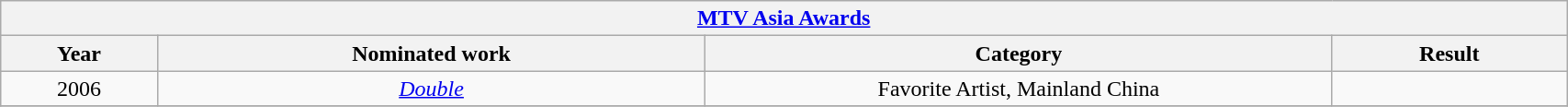<table width="90%" class="wikitable">
<tr>
<th colspan="4" align="center"><a href='#'>MTV Asia Awards</a></th>
</tr>
<tr>
<th width="10%">Year</th>
<th width="35%">Nominated work</th>
<th width="40%">Category</th>
<th width="15%">Result</th>
</tr>
<tr>
<td align="center">2006</td>
<td align="center"><em><a href='#'>Double</a></em></td>
<td align="center">Favorite Artist, Mainland China</td>
<td></td>
</tr>
<tr>
</tr>
</table>
